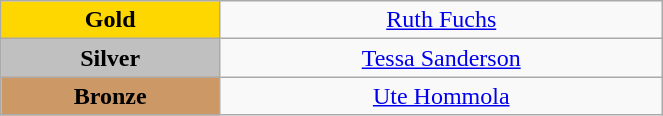<table class="wikitable" style="text-align:center; " width="35%">
<tr>
<td bgcolor="gold"><strong>Gold</strong></td>
<td><a href='#'>Ruth Fuchs</a><br>  <small><em></em></small></td>
</tr>
<tr>
<td bgcolor="silver"><strong>Silver</strong></td>
<td><a href='#'>Tessa Sanderson</a><br>  <small><em></em></small></td>
</tr>
<tr>
<td bgcolor="CC9966"><strong>Bronze</strong></td>
<td><a href='#'>Ute Hommola</a><br>  <small><em></em></small></td>
</tr>
</table>
